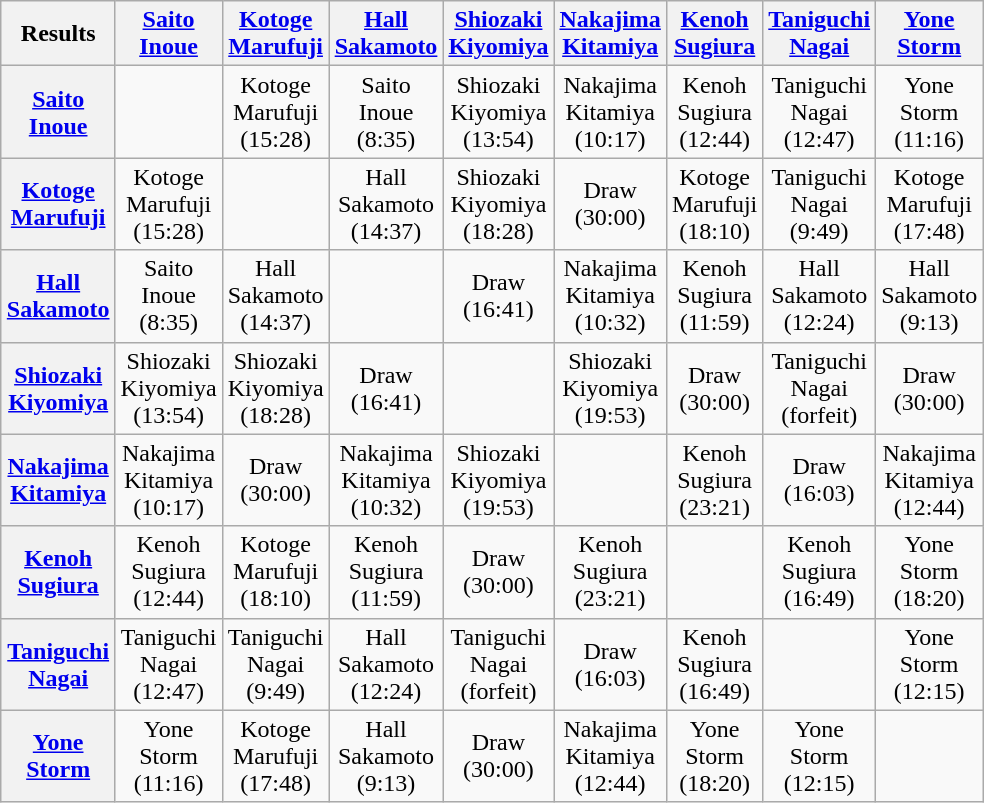<table class="wikitable" style="margin: 1em auto 1em auto;text-align:center">
<tr>
<th>Results</th>
<th><a href='#'>Saito</a><br><a href='#'>Inoue</a></th>
<th><a href='#'>Kotoge</a><br><a href='#'>Marufuji</a></th>
<th><a href='#'>Hall</a><br><a href='#'>Sakamoto</a></th>
<th><a href='#'>Shiozaki</a><br><a href='#'>Kiyomiya</a></th>
<th><a href='#'>Nakajima</a><br><a href='#'>Kitamiya</a></th>
<th><a href='#'>Kenoh</a><br><a href='#'>Sugiura</a></th>
<th><a href='#'>Taniguchi</a><br><a href='#'>Nagai</a></th>
<th><a href='#'>Yone</a><br><a href='#'>Storm</a></th>
</tr>
<tr>
<th><a href='#'>Saito</a><br><a href='#'>Inoue</a></th>
<td></td>
<td>Kotoge<br>Marufuji<br>(15:28)</td>
<td>Saito<br>Inoue<br>(8:35)</td>
<td>Shiozaki<br>Kiyomiya<br>(13:54)</td>
<td>Nakajima<br>Kitamiya<br>(10:17)</td>
<td>Kenoh<br>Sugiura<br>(12:44)</td>
<td>Taniguchi<br>Nagai<br>(12:47)</td>
<td>Yone<br>Storm<br>(11:16)</td>
</tr>
<tr>
<th><a href='#'>Kotoge</a><br><a href='#'>Marufuji</a></th>
<td>Kotoge<br>Marufuji<br>(15:28)</td>
<td></td>
<td>Hall<br>Sakamoto<br>(14:37)</td>
<td>Shiozaki<br>Kiyomiya<br>(18:28)</td>
<td>Draw<br>(30:00)</td>
<td>Kotoge<br>Marufuji<br>(18:10)</td>
<td>Taniguchi<br>Nagai<br>(9:49)</td>
<td>Kotoge<br>Marufuji<br>(17:48)</td>
</tr>
<tr>
<th><a href='#'>Hall</a><br><a href='#'>Sakamoto</a></th>
<td>Saito<br>Inoue<br>(8:35)</td>
<td>Hall<br>Sakamoto<br>(14:37)</td>
<td></td>
<td>Draw<br>(16:41)</td>
<td>Nakajima<br>Kitamiya<br>(10:32)</td>
<td>Kenoh<br>Sugiura<br>(11:59)</td>
<td>Hall<br>Sakamoto<br>(12:24)</td>
<td>Hall<br>Sakamoto<br>(9:13)</td>
</tr>
<tr>
<th><a href='#'>Shiozaki</a><br><a href='#'>Kiyomiya</a></th>
<td>Shiozaki<br>Kiyomiya<br>(13:54)</td>
<td>Shiozaki<br>Kiyomiya<br>(18:28)</td>
<td>Draw<br>(16:41)</td>
<td></td>
<td>Shiozaki<br>Kiyomiya<br>(19:53)</td>
<td>Draw<br>(30:00)</td>
<td>Taniguchi<br>Nagai<br>(forfeit)</td>
<td>Draw<br>(30:00)</td>
</tr>
<tr>
<th><a href='#'>Nakajima</a><br><a href='#'>Kitamiya</a></th>
<td>Nakajima<br>Kitamiya<br>(10:17)</td>
<td>Draw<br>(30:00)</td>
<td>Nakajima<br>Kitamiya<br>(10:32)</td>
<td>Shiozaki<br>Kiyomiya<br>(19:53)</td>
<td></td>
<td>Kenoh<br>Sugiura<br>(23:21)</td>
<td>Draw<br>(16:03)</td>
<td>Nakajima<br>Kitamiya<br>(12:44)</td>
</tr>
<tr>
<th><a href='#'>Kenoh</a><br><a href='#'>Sugiura</a></th>
<td>Kenoh<br>Sugiura<br>(12:44)</td>
<td>Kotoge<br>Marufuji<br>(18:10)</td>
<td>Kenoh<br>Sugiura<br>(11:59)</td>
<td>Draw<br>(30:00)</td>
<td>Kenoh<br>Sugiura<br>(23:21)</td>
<td></td>
<td>Kenoh<br>Sugiura<br>(16:49)</td>
<td>Yone<br>Storm<br>(18:20)</td>
</tr>
<tr>
<th><a href='#'>Taniguchi</a><br><a href='#'>Nagai</a></th>
<td>Taniguchi<br>Nagai<br>(12:47)</td>
<td>Taniguchi<br>Nagai<br>(9:49)</td>
<td>Hall<br>Sakamoto<br>(12:24)</td>
<td>Taniguchi<br>Nagai<br>(forfeit)</td>
<td>Draw<br>(16:03)</td>
<td>Kenoh<br>Sugiura<br>(16:49)</td>
<td></td>
<td>Yone<br>Storm<br>(12:15)</td>
</tr>
<tr>
<th><a href='#'>Yone</a><br><a href='#'>Storm</a></th>
<td>Yone<br>Storm<br>(11:16)</td>
<td>Kotoge<br>Marufuji<br>(17:48)</td>
<td>Hall<br>Sakamoto<br>(9:13)</td>
<td>Draw<br>(30:00)</td>
<td>Nakajima<br>Kitamiya<br>(12:44)</td>
<td>Yone<br>Storm<br>(18:20)</td>
<td>Yone<br>Storm<br>(12:15)</td>
<td></td>
</tr>
</table>
